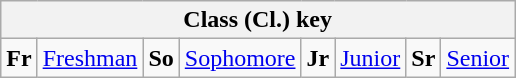<table class="wikitable">
<tr>
<th colspan=8>Class (Cl.) key</th>
</tr>
<tr>
<td><strong>Fr</strong></td>
<td><a href='#'>Freshman</a></td>
<td><strong>So</strong></td>
<td><a href='#'>Sophomore</a></td>
<td><strong>Jr</strong></td>
<td><a href='#'>Junior</a></td>
<td><strong>Sr</strong></td>
<td><a href='#'>Senior</a></td>
</tr>
</table>
